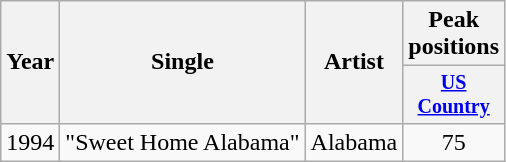<table class="wikitable" style="text-align:center;">
<tr>
<th rowspan="2">Year</th>
<th rowspan="2">Single</th>
<th rowspan="2">Artist</th>
<th colspan="1">Peak positions</th>
</tr>
<tr style="font-size:smaller;">
<th width="60"><a href='#'>US Country</a></th>
</tr>
<tr>
<td>1994</td>
<td align="left">"Sweet Home Alabama"</td>
<td align="left">Alabama</td>
<td>75</td>
</tr>
</table>
